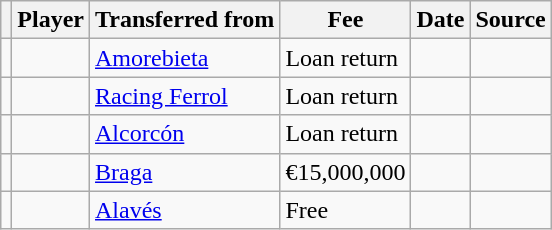<table class="wikitable plainrowheaders sortable">
<tr>
<th></th>
<th scope="col">Player</th>
<th>Transferred from</th>
<th style="width: 80px;">Fee</th>
<th scope="col">Date</th>
<th scope="col">Source</th>
</tr>
<tr>
<td align="center"></td>
<td></td>
<td> <a href='#'>Amorebieta</a></td>
<td>Loan return</td>
<td></td>
<td></td>
</tr>
<tr>
<td align="center"></td>
<td></td>
<td> <a href='#'>Racing Ferrol</a></td>
<td>Loan return</td>
<td></td>
<td></td>
</tr>
<tr>
<td align="center"></td>
<td></td>
<td> <a href='#'>Alcorcón</a></td>
<td>Loan return</td>
<td></td>
<td></td>
</tr>
<tr>
<td align="center"></td>
<td></td>
<td> <a href='#'>Braga</a></td>
<td>€15,000,000</td>
<td></td>
<td></td>
</tr>
<tr>
<td align="center"></td>
<td></td>
<td> <a href='#'>Alavés</a></td>
<td>Free</td>
<td></td>
<td></td>
</tr>
</table>
